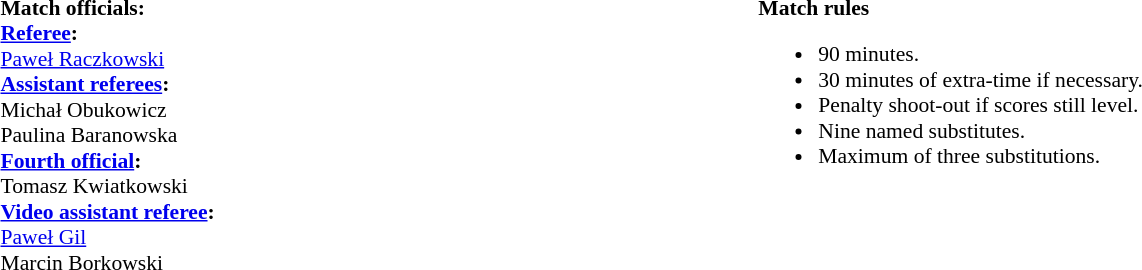<table style="width:100%;font-size:90%">
<tr>
<td><br><strong>Match officials:</strong><br>
<strong><a href='#'>Referee</a>:</strong>
<br><a href='#'>Paweł Raczkowski</a>
<br><strong><a href='#'>Assistant referees</a>:</strong>
<br>Michał Obukowicz
<br>Paulina Baranowska
<br><strong><a href='#'>Fourth official</a>:</strong>
<br>Tomasz Kwiatkowski
<br><strong><a href='#'>Video assistant referee</a>:</strong>
<br><a href='#'>Paweł Gil</a>
<br>Marcin Borkowski</td>
<td style="width:60%; vertical-align:top;"><br><strong>Match rules</strong><ul><li>90 minutes.</li><li>30 minutes of extra-time if necessary.</li><li>Penalty shoot-out if scores still level.</li><li>Nine named substitutes.</li><li>Maximum of three substitutions.</li></ul></td>
</tr>
</table>
